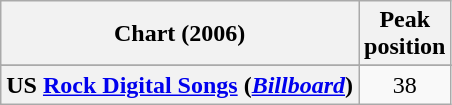<table class="wikitable sortable plainrowheaders" style="text-align:center;">
<tr>
<th scope="col">Chart (2006)</th>
<th scope="col">Peak<br>position</th>
</tr>
<tr>
</tr>
<tr>
</tr>
<tr>
<th scope="row">US <a href='#'>Rock Digital Songs</a> (<em><a href='#'>Billboard</a></em>)</th>
<td>38</td>
</tr>
</table>
